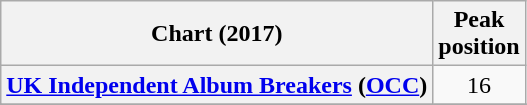<table class="wikitable sortable plainrowheaders" style="text-align:center;" border="1">
<tr>
<th scope="col">Chart (2017)</th>
<th scope="col">Peak<br>position</th>
</tr>
<tr>
<th scope="row"><a href='#'>UK Independent Album Breakers</a> (<a href='#'>OCC</a>)</th>
<td>16</td>
</tr>
<tr>
</tr>
<tr>
</tr>
<tr>
</tr>
</table>
